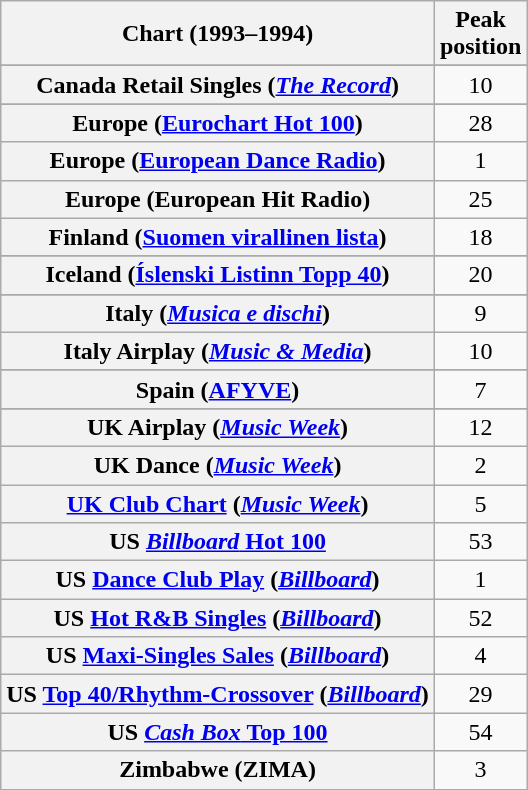<table class="wikitable plainrowheaders sortable">
<tr>
<th>Chart (1993–1994)</th>
<th>Peak<br>position</th>
</tr>
<tr>
</tr>
<tr>
</tr>
<tr>
<th scope="row">Canada Retail Singles (<em><a href='#'>The Record</a></em>)</th>
<td style="text-align:center;">10</td>
</tr>
<tr>
</tr>
<tr>
<th scope="row">Europe (<a href='#'>Eurochart Hot 100</a>)</th>
<td style="text-align:center;">28</td>
</tr>
<tr>
<th scope="row">Europe (<a href='#'>European Dance Radio</a>)</th>
<td style="text-align:center;">1</td>
</tr>
<tr>
<th scope="row">Europe (European Hit Radio)</th>
<td style="text-align:center;">25</td>
</tr>
<tr>
<th scope="row">Finland (<a href='#'>Suomen virallinen lista</a>)</th>
<td style="text-align:center;">18</td>
</tr>
<tr>
</tr>
<tr>
</tr>
<tr>
<th scope="row">Iceland (<a href='#'>Íslenski Listinn Topp 40</a>)</th>
<td style="text-align:center;">20</td>
</tr>
<tr>
</tr>
<tr>
<th scope="row">Italy (<em><a href='#'>Musica e dischi</a></em>)</th>
<td style="text-align:center;">9</td>
</tr>
<tr>
<th scope="row">Italy Airplay (<em><a href='#'>Music & Media</a></em>)</th>
<td style="text-align:center;">10</td>
</tr>
<tr>
</tr>
<tr>
</tr>
<tr>
<th scope="row">Spain (<a href='#'>AFYVE</a>)</th>
<td style="text-align:center;">7</td>
</tr>
<tr>
</tr>
<tr>
</tr>
<tr>
</tr>
<tr>
<th scope="row">UK Airplay (<em><a href='#'>Music Week</a></em>)</th>
<td style="text-align:center;">12</td>
</tr>
<tr>
<th scope="row">UK Dance (<em><a href='#'>Music Week</a></em>)</th>
<td style="text-align:center;">2</td>
</tr>
<tr>
<th scope="row"><a href='#'>UK Club Chart</a> (<em><a href='#'>Music Week</a></em>)</th>
<td style="text-align:center;">5</td>
</tr>
<tr>
<th scope="row">US <a href='#'><em>Billboard</em> Hot 100</a></th>
<td style="text-align:center;">53</td>
</tr>
<tr>
<th scope="row">US <a href='#'>Dance Club Play</a> (<em><a href='#'>Billboard</a></em>)</th>
<td style="text-align:center;">1</td>
</tr>
<tr>
<th scope="row">US <a href='#'>Hot R&B Singles</a> (<em><a href='#'>Billboard</a></em>)</th>
<td style="text-align:center;">52</td>
</tr>
<tr>
<th scope="row">US <a href='#'>Maxi-Singles Sales</a> (<em><a href='#'>Billboard</a></em>)</th>
<td style="text-align:center;">4</td>
</tr>
<tr>
<th scope="row">US <a href='#'>Top 40/Rhythm-Crossover</a> (<em><a href='#'>Billboard</a></em>)</th>
<td style="text-align:center;">29</td>
</tr>
<tr>
<th scope="row">US <a href='#'><em>Cash Box</em> Top 100</a></th>
<td style="text-align:center;">54</td>
</tr>
<tr>
<th scope="row">Zimbabwe (ZIMA)</th>
<td style="text-align:center;">3</td>
</tr>
</table>
